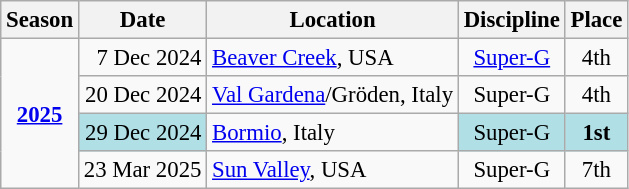<table class="wikitable" style="text-align:center; font-size:95%;">
<tr>
<th>Season</th>
<th>Date</th>
<th>Location</th>
<th>Discipline</th>
<th>Place</th>
</tr>
<tr>
<td rowspan=4><strong><a href='#'>2025</a></strong></td>
<td align=right>7 Dec 2024</td>
<td align=left> <a href='#'>Beaver Creek</a>, USA</td>
<td><a href='#'>Super-G</a></td>
<td>4th</td>
</tr>
<tr>
<td align=right>20 Dec 2024</td>
<td align=left> <a href='#'>Val Gardena</a>/Gröden, Italy</td>
<td>Super-G</td>
<td>4th</td>
</tr>
<tr>
<td align=right bgcolor="#BOEOE6">29 Dec 2024</td>
<td align=left> <a href='#'>Bormio</a>, Italy</td>
<td bgcolor="#BOEOE6">Super-G</td>
<td bgcolor="#BOEOE6"><strong>1st</strong></td>
</tr>
<tr>
<td align=right>23 Mar 2025</td>
<td align=left> <a href='#'>Sun Valley</a>, USA</td>
<td>Super-G</td>
<td>7th</td>
</tr>
</table>
